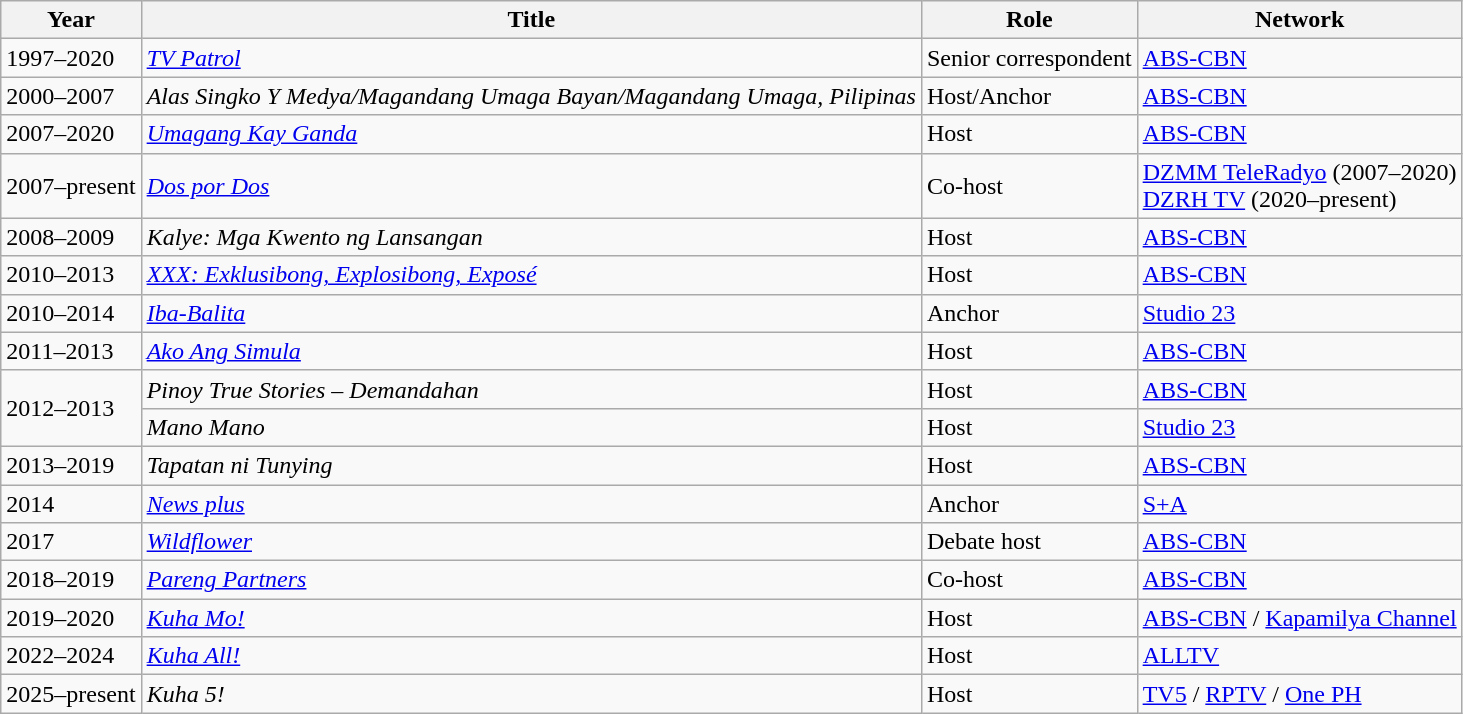<table class="wikitable">
<tr>
<th>Year</th>
<th>Title</th>
<th>Role</th>
<th>Network</th>
</tr>
<tr>
<td>1997–2020</td>
<td><em><a href='#'>TV Patrol</a></em></td>
<td>Senior correspondent</td>
<td><a href='#'>ABS-CBN</a></td>
</tr>
<tr>
<td>2000–2007</td>
<td><em>Alas Singko Y Medya/Magandang Umaga Bayan/Magandang Umaga, Pilipinas</em></td>
<td>Host/Anchor</td>
<td><a href='#'>ABS-CBN</a></td>
</tr>
<tr>
<td>2007–2020</td>
<td><em><a href='#'>Umagang Kay Ganda</a></em></td>
<td>Host</td>
<td><a href='#'>ABS-CBN</a></td>
</tr>
<tr>
<td>2007–present</td>
<td><em><a href='#'>Dos por Dos</a></em></td>
<td>Co-host</td>
<td><a href='#'>DZMM TeleRadyo</a> (2007–2020)<br><a href='#'>DZRH TV</a> (2020–present)</td>
</tr>
<tr>
<td>2008–2009</td>
<td><em>Kalye: Mga Kwento ng Lansangan</em></td>
<td>Host</td>
<td><a href='#'>ABS-CBN</a></td>
</tr>
<tr>
<td>2010–2013</td>
<td><em><a href='#'>XXX: Exklusibong, Explosibong, Exposé</a></em></td>
<td>Host</td>
<td><a href='#'>ABS-CBN</a></td>
</tr>
<tr>
<td>2010–2014</td>
<td><em><a href='#'>Iba-Balita</a></em></td>
<td>Anchor</td>
<td><a href='#'>Studio 23</a></td>
</tr>
<tr>
<td>2011–2013</td>
<td><em><a href='#'>Ako Ang Simula</a></em></td>
<td>Host</td>
<td><a href='#'>ABS-CBN</a></td>
</tr>
<tr>
<td rowspan="2">2012–2013</td>
<td><em>Pinoy True Stories – Demandahan</em></td>
<td>Host</td>
<td><a href='#'>ABS-CBN</a></td>
</tr>
<tr>
<td><em>Mano Mano</em></td>
<td>Host</td>
<td><a href='#'>Studio 23</a></td>
</tr>
<tr>
<td>2013–2019</td>
<td><em>Tapatan ni Tunying</em></td>
<td>Host</td>
<td><a href='#'>ABS-CBN</a></td>
</tr>
<tr>
<td>2014</td>
<td><em><a href='#'>News plus</a></em></td>
<td>Anchor</td>
<td><a href='#'>S+A</a></td>
</tr>
<tr>
<td>2017</td>
<td><em><a href='#'>Wildflower</a></em></td>
<td>Debate host</td>
<td><a href='#'>ABS-CBN</a></td>
</tr>
<tr>
<td>2018–2019</td>
<td><em><a href='#'>Pareng Partners</a></em></td>
<td>Co-host</td>
<td><a href='#'>ABS-CBN</a></td>
</tr>
<tr>
<td>2019–2020</td>
<td><em><a href='#'>Kuha Mo!</a></em></td>
<td>Host</td>
<td><a href='#'>ABS-CBN</a> / <a href='#'>Kapamilya Channel</a></td>
</tr>
<tr>
<td>2022–2024</td>
<td><em><a href='#'>Kuha All!</a></em></td>
<td>Host</td>
<td><a href='#'>ALLTV</a></td>
</tr>
<tr>
<td>2025–present</td>
<td><em>Kuha 5!</em></td>
<td>Host</td>
<td><a href='#'>TV5</a> / <a href='#'>RPTV</a> / <a href='#'>One PH</a></td>
</tr>
</table>
